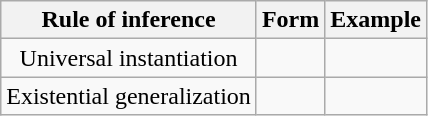<table class="wikitable">
<tr>
<th style="text-align:center;">Rule of inference</th>
<th style="text-align:center;">Form</th>
<th style="text-align:center;">Example</th>
</tr>
<tr>
<td style="text-align:center;">Universal instantiation</td>
<td></td>
<td></td>
</tr>
<tr>
<td style="text-align:center;">Existential generalization</td>
<td></td>
<td></td>
</tr>
</table>
